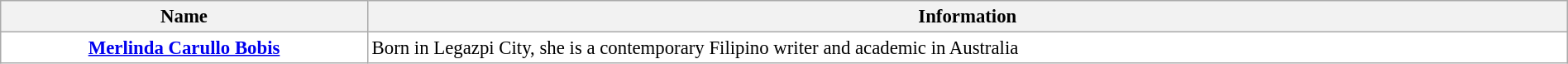<table class="wikitable collapsible collapsed" style="font-size:95%;background-color:white;width:100%;">
<tr>
<th scope="col">Name</th>
<th scope="col">Information</th>
</tr>
<tr>
<th scope="row" style="background-color:initial;white-space:nowrap;"><a href='#'>Merlinda Carullo Bobis</a></th>
<td>Born in Legazpi City, she is a contemporary Filipino writer and academic in Australia</td>
</tr>
</table>
